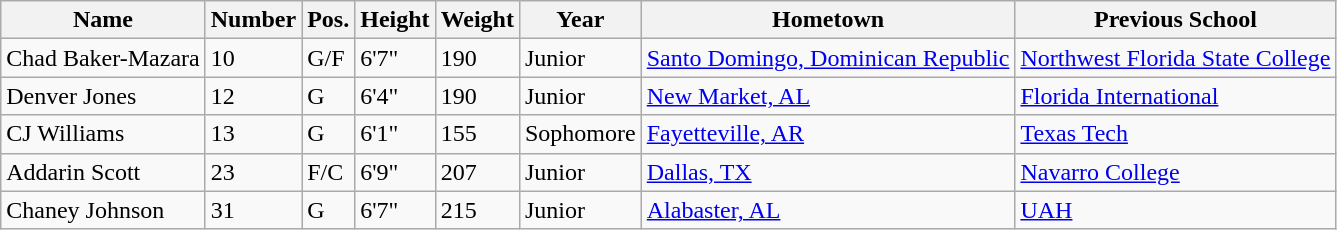<table class="wikitable sortable" border="1">
<tr>
<th>Name</th>
<th>Number</th>
<th>Pos.</th>
<th>Height</th>
<th>Weight</th>
<th>Year</th>
<th>Hometown</th>
<th class="unsortable">Previous School</th>
</tr>
<tr>
<td>Chad Baker-Mazara</td>
<td>10</td>
<td>G/F</td>
<td>6'7"</td>
<td>190</td>
<td>Junior</td>
<td><a href='#'>Santo Domingo, Dominican Republic</a></td>
<td><a href='#'>Northwest Florida State College</a></td>
</tr>
<tr>
<td>Denver Jones</td>
<td>12</td>
<td>G</td>
<td>6'4"</td>
<td>190</td>
<td>Junior</td>
<td><a href='#'>New Market, AL</a></td>
<td><a href='#'>Florida International</a></td>
</tr>
<tr>
<td>CJ Williams</td>
<td>13</td>
<td>G</td>
<td>6'1"</td>
<td>155</td>
<td>Sophomore</td>
<td><a href='#'>Fayetteville, AR</a></td>
<td><a href='#'>Texas Tech</a></td>
</tr>
<tr>
<td>Addarin Scott</td>
<td>23</td>
<td>F/C</td>
<td>6'9"</td>
<td>207</td>
<td>Junior</td>
<td><a href='#'>Dallas, TX</a></td>
<td><a href='#'>Navarro College</a></td>
</tr>
<tr>
<td>Chaney Johnson</td>
<td>31</td>
<td>G</td>
<td>6'7"</td>
<td>215</td>
<td>Junior</td>
<td><a href='#'>Alabaster, AL</a></td>
<td><a href='#'>UAH</a></td>
</tr>
</table>
